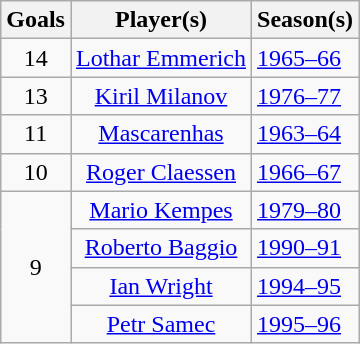<table class="wikitable">
<tr>
<th>Goals</th>
<th>Player(s)</th>
<th>Season(s)</th>
</tr>
<tr>
<td align=center>14</td>
<td align=center> <a href='#'>Lothar Emmerich</a></td>
<td><a href='#'>1965–66</a></td>
</tr>
<tr>
<td align=center>13</td>
<td align=center> <a href='#'>Kiril Milanov</a></td>
<td><a href='#'>1976–77</a></td>
</tr>
<tr>
<td align=center>11</td>
<td align=center> <a href='#'>Mascarenhas</a></td>
<td><a href='#'>1963–64</a></td>
</tr>
<tr>
<td align=center>10</td>
<td align=center> <a href='#'>Roger Claessen</a></td>
<td><a href='#'>1966–67</a></td>
</tr>
<tr>
<td rowspan=4 align=center>9</td>
<td align=center> <a href='#'>Mario Kempes</a></td>
<td><a href='#'>1979–80</a></td>
</tr>
<tr>
<td align=center> <a href='#'>Roberto Baggio</a></td>
<td><a href='#'>1990–91</a></td>
</tr>
<tr>
<td align=center> <a href='#'>Ian Wright</a></td>
<td><a href='#'>1994–95</a></td>
</tr>
<tr>
<td align=center> <a href='#'>Petr Samec</a></td>
<td><a href='#'>1995–96</a></td>
</tr>
</table>
